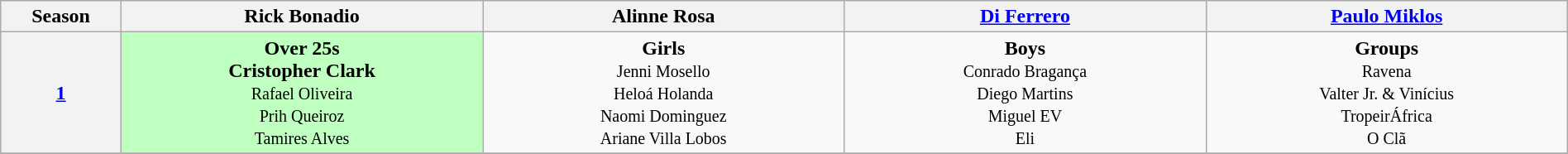<table class="wikitable" style="text-align:center; width:100%;">
<tr>
<th style="width:05%;" scope="col">Season</th>
<th style="width:15%;" scope="col">Rick Bonadio</th>
<th style="width:15%;" scope="col">Alinne Rosa</th>
<th style="width:15%;" scope="col"><a href='#'>Di Ferrero</a></th>
<th style="width:15%;" scope="col"><a href='#'>Paulo Miklos</a></th>
</tr>
<tr>
<th scope="row"><a href='#'>1</a></th>
<td bgcolor="#BFFFC0"><strong>Over 25s</strong><br><strong>Cristopher Clark</strong><br><small>Rafael Oliveira<br>Prih Queiroz<br>Tamires Alves</small></td>
<td><strong>Girls</strong><br><small>Jenni Mosello<br>Heloá Holanda<br>Naomi Dominguez<br>Ariane Villa Lobos</small></td>
<td><strong>Boys</strong><br><small>Conrado Bragança<br>Diego Martins<br>Miguel EV<br>Eli</small></td>
<td><strong>Groups</strong><br><small>Ravena<br>Valter Jr. & Vinícius<br>TropeirÁfrica<br>O Clã</small></td>
</tr>
<tr>
</tr>
</table>
